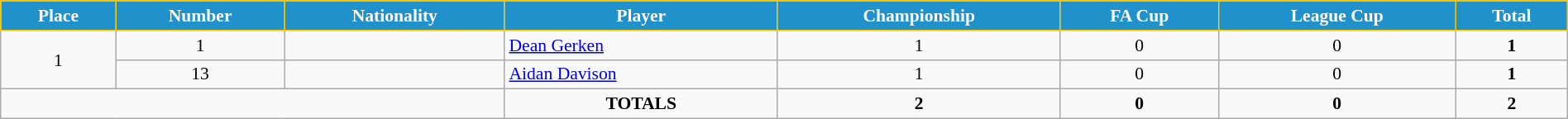<table class="wikitable" style="text-align:center; font-size:90%; width:100%;">
<tr>
<th style="background:#2191CC; color:white; border:1px solid #F7C408; text-align:center;">Place</th>
<th style="background:#2191CC; color:white; border:1px solid #F7C408; text-align:center;">Number</th>
<th style="background:#2191CC; color:white; border:1px solid #F7C408; text-align:center;">Nationality</th>
<th style="background:#2191CC; color:white; border:1px solid #F7C408; text-align:center;">Player</th>
<th style="background:#2191CC; color:white; border:1px solid #F7C408; text-align:center;">Championship</th>
<th style="background:#2191CC; color:white; border:1px solid #F7C408; text-align:center;">FA Cup</th>
<th style="background:#2191CC; color:white; border:1px solid #F7C408; text-align:center;">League Cup</th>
<th style="background:#2191CC; color:white; border:1px solid #F7C408; text-align:center;">Total</th>
</tr>
<tr>
<td rowspan=2>1</td>
<td>1</td>
<td></td>
<td align="left"><a href='#'>Dean Gerken</a></td>
<td>1</td>
<td>0</td>
<td>0</td>
<td><strong>1</strong></td>
</tr>
<tr>
<td>13</td>
<td></td>
<td align="left"><a href='#'>Aidan Davison</a></td>
<td>1</td>
<td>0</td>
<td>0</td>
<td><strong>1</strong></td>
</tr>
<tr>
<td colspan="3"></td>
<td><strong>TOTALS</strong></td>
<td><strong>2</strong></td>
<td><strong>0</strong></td>
<td><strong>0</strong></td>
<td><strong>2</strong></td>
</tr>
</table>
